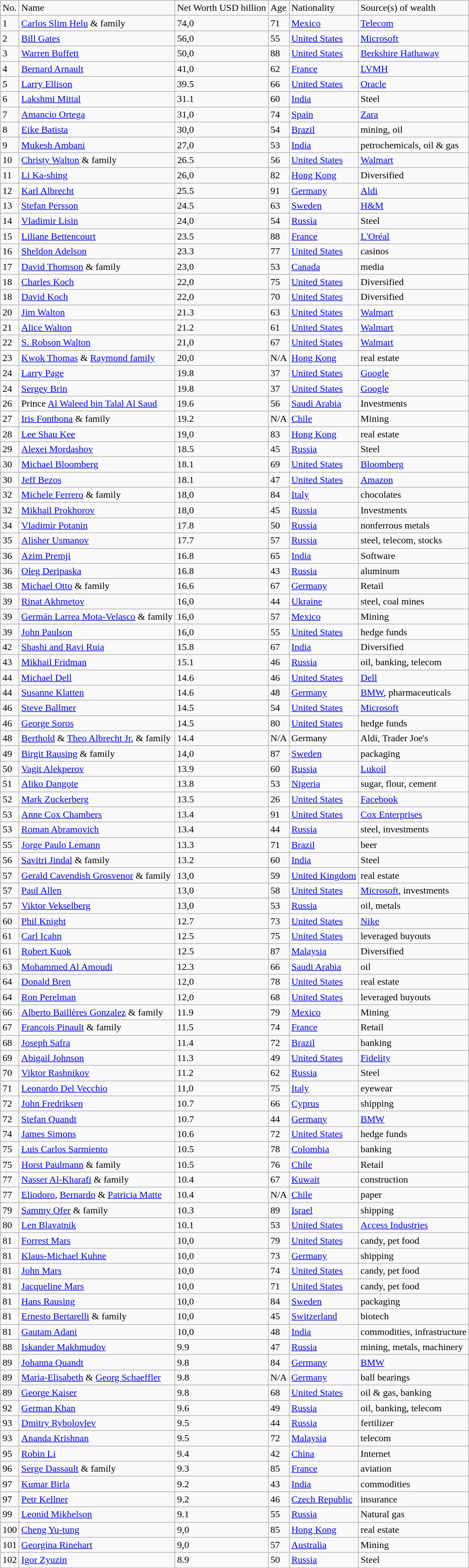<table class="wikitable">
<tr>
<td>No.</td>
<td>Name</td>
<td>Net Worth USD  billion</td>
<td>Age</td>
<td>Nationality</td>
<td>Source(s) of  wealth</td>
</tr>
<tr>
<td>1</td>
<td><a href='#'>Carlos Slim Helu</a> & family</td>
<td>74,0</td>
<td>71</td>
<td><a href='#'>Mexico</a></td>
<td><a href='#'>Telecom</a></td>
</tr>
<tr>
<td>2</td>
<td><a href='#'>Bill Gates</a></td>
<td>56,0</td>
<td>55</td>
<td><a href='#'>United States</a></td>
<td><a href='#'>Microsoft</a></td>
</tr>
<tr>
<td>3</td>
<td><a href='#'>Warren Buffett</a></td>
<td>50,0</td>
<td>88</td>
<td><a href='#'>United States</a></td>
<td><a href='#'>Berkshire Hathaway</a></td>
</tr>
<tr>
<td>4</td>
<td><a href='#'>Bernard Arnault</a></td>
<td>41,0</td>
<td>62</td>
<td><a href='#'>France</a></td>
<td><a href='#'>LVMH</a></td>
</tr>
<tr>
<td>5</td>
<td><a href='#'>Larry Ellison</a></td>
<td>39.5</td>
<td>66</td>
<td><a href='#'>United States</a></td>
<td><a href='#'>Oracle</a></td>
</tr>
<tr>
<td>6</td>
<td><a href='#'>Lakshmi Mittal</a></td>
<td>31.1</td>
<td>60</td>
<td><a href='#'>India</a></td>
<td>Steel</td>
</tr>
<tr>
<td>7</td>
<td><a href='#'>Amancio Ortega</a></td>
<td>31,0</td>
<td>74</td>
<td><a href='#'>Spain</a></td>
<td><a href='#'>Zara</a></td>
</tr>
<tr>
<td>8</td>
<td><a href='#'>Eike Batista</a></td>
<td>30,0</td>
<td>54</td>
<td><a href='#'>Brazil</a></td>
<td>mining, oil</td>
</tr>
<tr>
<td>9</td>
<td><a href='#'>Mukesh Ambani</a></td>
<td>27,0</td>
<td>53</td>
<td><a href='#'>India</a></td>
<td>petrochemicals, oil  & gas</td>
</tr>
<tr>
<td>10</td>
<td><a href='#'>Christy Walton</a> & family</td>
<td>26.5</td>
<td>56</td>
<td><a href='#'>United States</a></td>
<td><a href='#'>Walmart</a></td>
</tr>
<tr>
<td>11</td>
<td><a href='#'>Li Ka-shing</a></td>
<td>26,0</td>
<td>82</td>
<td><a href='#'>Hong Kong</a></td>
<td>Diversified</td>
</tr>
<tr>
<td>12</td>
<td><a href='#'>Karl Albrecht</a></td>
<td>25.5</td>
<td>91</td>
<td><a href='#'>Germany</a></td>
<td><a href='#'>Aldi</a></td>
</tr>
<tr>
<td>13</td>
<td><a href='#'>Stefan Persson</a></td>
<td>24.5</td>
<td>63</td>
<td><a href='#'>Sweden</a></td>
<td><a href='#'>H&M</a></td>
</tr>
<tr>
<td>14</td>
<td><a href='#'>Vladimir Lisin</a></td>
<td>24,0</td>
<td>54</td>
<td><a href='#'>Russia</a></td>
<td>Steel</td>
</tr>
<tr>
<td>15</td>
<td><a href='#'>Liliane Bettencourt</a></td>
<td>23.5</td>
<td>88</td>
<td><a href='#'>France</a></td>
<td><a href='#'>L'Oréal</a></td>
</tr>
<tr>
<td>16</td>
<td><a href='#'>Sheldon Adelson</a></td>
<td>23.3</td>
<td>77</td>
<td><a href='#'>United States</a></td>
<td>casinos</td>
</tr>
<tr>
<td>17</td>
<td><a href='#'>David Thomson</a> & family</td>
<td>23,0</td>
<td>53</td>
<td><a href='#'>Canada</a></td>
<td>media</td>
</tr>
<tr>
<td>18</td>
<td><a href='#'>Charles Koch</a></td>
<td>22,0</td>
<td>75</td>
<td><a href='#'>United States</a></td>
<td>Diversified</td>
</tr>
<tr>
<td>18</td>
<td><a href='#'>David Koch</a></td>
<td>22,0</td>
<td>70</td>
<td><a href='#'>United States</a></td>
<td>Diversified</td>
</tr>
<tr>
<td>20</td>
<td><a href='#'>Jim Walton</a></td>
<td>21.3</td>
<td>63</td>
<td><a href='#'>United States</a></td>
<td><a href='#'>Walmart</a></td>
</tr>
<tr>
<td>21</td>
<td><a href='#'>Alice Walton</a></td>
<td>21.2</td>
<td>61</td>
<td><a href='#'>United States</a></td>
<td><a href='#'>Walmart</a></td>
</tr>
<tr>
<td>22</td>
<td><a href='#'>S. Robson Walton</a></td>
<td>21,0</td>
<td>67</td>
<td><a href='#'>United States</a></td>
<td><a href='#'>Walmart</a></td>
</tr>
<tr>
<td>23</td>
<td><a href='#'>Kwok Thomas</a> & <a href='#'>Raymond family</a></td>
<td>20,0</td>
<td>N/A</td>
<td><a href='#'>Hong Kong</a></td>
<td>real estate</td>
</tr>
<tr>
<td>24</td>
<td><a href='#'>Larry Page</a></td>
<td>19.8</td>
<td>37</td>
<td><a href='#'>United States</a></td>
<td><a href='#'>Google</a></td>
</tr>
<tr>
<td>24</td>
<td><a href='#'>Sergey Brin</a></td>
<td>19.8</td>
<td>37</td>
<td><a href='#'>United States</a></td>
<td><a href='#'>Google</a></td>
</tr>
<tr>
<td>26</td>
<td>Prince <a href='#'>Al Waleed bin Talal Al Saud</a></td>
<td>19.6</td>
<td>56</td>
<td><a href='#'>Saudi Arabia</a></td>
<td>Investments</td>
</tr>
<tr>
<td>27</td>
<td><a href='#'>Iris Fontbona</a> & family</td>
<td>19.2</td>
<td>N/A</td>
<td><a href='#'>Chile</a></td>
<td>Mining</td>
</tr>
<tr>
<td>28</td>
<td><a href='#'>Lee Shau Kee</a></td>
<td>19,0</td>
<td>83</td>
<td><a href='#'>Hong Kong</a></td>
<td>real estate</td>
</tr>
<tr>
<td>29</td>
<td><a href='#'>Alexei Mordashov</a></td>
<td>18.5</td>
<td>45</td>
<td><a href='#'>Russia</a></td>
<td>Steel</td>
</tr>
<tr>
<td>30</td>
<td><a href='#'>Michael Bloomberg</a></td>
<td>18.1</td>
<td>69</td>
<td><a href='#'>United States</a></td>
<td><a href='#'>Bloomberg</a></td>
</tr>
<tr>
<td>30</td>
<td><a href='#'>Jeff Bezos</a></td>
<td>18.1</td>
<td>47</td>
<td><a href='#'>United States</a></td>
<td><a href='#'>Amazon</a></td>
</tr>
<tr>
<td>32</td>
<td><a href='#'>Michele Ferrero</a> & family</td>
<td>18,0</td>
<td>84</td>
<td><a href='#'>Italy</a></td>
<td>chocolates</td>
</tr>
<tr>
<td>32</td>
<td><a href='#'>Mikhail Prokhorov</a></td>
<td>18,0</td>
<td>45</td>
<td><a href='#'>Russia</a></td>
<td>Investments</td>
</tr>
<tr>
<td>34</td>
<td><a href='#'>Vladimir Potanin</a></td>
<td>17.8</td>
<td>50</td>
<td><a href='#'>Russia</a></td>
<td>nonferrous metals</td>
</tr>
<tr>
<td>35</td>
<td><a href='#'>Alisher Usmanov</a></td>
<td>17.7</td>
<td>57</td>
<td><a href='#'>Russia</a></td>
<td>steel, telecom,  stocks</td>
</tr>
<tr>
<td>36</td>
<td><a href='#'>Azim Premji</a></td>
<td>16.8</td>
<td>65</td>
<td><a href='#'>India</a></td>
<td>Software</td>
</tr>
<tr>
<td>36</td>
<td><a href='#'>Oleg Deripaska</a></td>
<td>16.8</td>
<td>43</td>
<td><a href='#'>Russia</a></td>
<td>aluminum</td>
</tr>
<tr>
<td>38</td>
<td><a href='#'>Michael Otto</a> & family</td>
<td>16.6</td>
<td>67</td>
<td><a href='#'>Germany</a></td>
<td>Retail</td>
</tr>
<tr>
<td>39</td>
<td><a href='#'>Rinat Akhmetov</a></td>
<td>16,0</td>
<td>44</td>
<td><a href='#'>Ukraine</a></td>
<td>steel, coal mines</td>
</tr>
<tr>
<td>39</td>
<td><a href='#'>Germán Larrea Mota-Velasco</a> & family</td>
<td>16,0</td>
<td>57</td>
<td><a href='#'>Mexico</a></td>
<td>Mining</td>
</tr>
<tr>
<td>39</td>
<td><a href='#'>John Paulson</a></td>
<td>16,0</td>
<td>55</td>
<td><a href='#'>United States</a></td>
<td>hedge funds</td>
</tr>
<tr>
<td>42</td>
<td><a href='#'>Shashi and Ravi Ruia</a></td>
<td>15.8</td>
<td>67</td>
<td><a href='#'>India</a></td>
<td>Diversified</td>
</tr>
<tr>
<td>43</td>
<td><a href='#'>Mikhail Fridman</a></td>
<td>15.1</td>
<td>46</td>
<td><a href='#'>Russia</a></td>
<td>oil, banking, telecom</td>
</tr>
<tr>
<td>44</td>
<td><a href='#'>Michael Dell</a></td>
<td>14.6</td>
<td>46</td>
<td><a href='#'>United States</a></td>
<td><a href='#'>Dell</a></td>
</tr>
<tr>
<td>44</td>
<td><a href='#'>Susanne Klatten</a></td>
<td>14.6</td>
<td>48</td>
<td><a href='#'>Germany</a></td>
<td><a href='#'>BMW</a>, pharmaceuticals</td>
</tr>
<tr>
<td>46</td>
<td><a href='#'>Steve Ballmer</a></td>
<td>14.5</td>
<td>54</td>
<td><a href='#'>United States</a></td>
<td><a href='#'>Microsoft</a></td>
</tr>
<tr>
<td>46</td>
<td><a href='#'>George Soros</a></td>
<td>14.5</td>
<td>80</td>
<td><a href='#'>United States</a></td>
<td>hedge funds</td>
</tr>
<tr>
<td>48</td>
<td><a href='#'>Berthold</a> & <a href='#'>Theo Albrecht Jr.</a> & family</td>
<td>14.4</td>
<td>N/A</td>
<td>Germany</td>
<td>Aldi, Trader Joe's</td>
</tr>
<tr>
<td>49</td>
<td><a href='#'>Birgit Rausing</a> & family</td>
<td>14,0</td>
<td>87</td>
<td><a href='#'>Sweden</a></td>
<td>packaging</td>
</tr>
<tr>
<td>50</td>
<td><a href='#'>Vagit Alekperov</a></td>
<td>13.9</td>
<td>60</td>
<td><a href='#'>Russia</a></td>
<td><a href='#'>Lukoil</a></td>
</tr>
<tr>
<td>51</td>
<td><a href='#'>Aliko Dangote</a></td>
<td>13.8</td>
<td>53</td>
<td><a href='#'>Nigeria</a></td>
<td>sugar, flour, cement</td>
</tr>
<tr>
<td>52</td>
<td><a href='#'>Mark Zuckerberg</a></td>
<td>13.5</td>
<td>26</td>
<td><a href='#'>United States</a></td>
<td><a href='#'>Facebook</a></td>
</tr>
<tr>
<td>53</td>
<td><a href='#'>Anne Cox Chambers</a></td>
<td>13.4</td>
<td>91</td>
<td><a href='#'>United States</a></td>
<td><a href='#'>Cox Enterprises</a></td>
</tr>
<tr>
<td>53</td>
<td><a href='#'>Roman Abramovich</a></td>
<td>13.4</td>
<td>44</td>
<td><a href='#'>Russia</a></td>
<td>steel, investments</td>
</tr>
<tr>
<td>55</td>
<td><a href='#'>Jorge Paulo Lemann</a></td>
<td>13.3</td>
<td>71</td>
<td><a href='#'>Brazil</a></td>
<td>beer</td>
</tr>
<tr>
<td>56</td>
<td><a href='#'>Savitri Jindal</a> &  family</td>
<td>13.2</td>
<td>60</td>
<td><a href='#'>India</a></td>
<td>Steel</td>
</tr>
<tr>
<td>57</td>
<td><a href='#'>Gerald Cavendish  Grosvenor</a> & family</td>
<td>13,0</td>
<td>59</td>
<td><a href='#'>United Kingdom</a></td>
<td>real estate</td>
</tr>
<tr>
<td>57</td>
<td><a href='#'>Paul Allen</a></td>
<td>13,0</td>
<td>58</td>
<td><a href='#'>United States</a></td>
<td><a href='#'>Microsoft</a>,  investments</td>
</tr>
<tr>
<td>57</td>
<td><a href='#'>Viktor Vekselberg</a></td>
<td>13,0</td>
<td>53</td>
<td><a href='#'>Russia</a></td>
<td>oil, metals</td>
</tr>
<tr>
<td>60</td>
<td><a href='#'>Phil Knight</a></td>
<td>12.7</td>
<td>73</td>
<td><a href='#'>United States</a></td>
<td><a href='#'>Nike</a></td>
</tr>
<tr>
<td>61</td>
<td><a href='#'>Carl Icahn</a></td>
<td>12.5</td>
<td>75</td>
<td><a href='#'>United States</a></td>
<td>leveraged buyouts</td>
</tr>
<tr>
<td>61</td>
<td><a href='#'>Robert Kuok</a></td>
<td>12.5</td>
<td>87</td>
<td><a href='#'>Malaysia</a></td>
<td>Diversified</td>
</tr>
<tr>
<td>63</td>
<td><a href='#'>Mohammed Al Amoudi</a></td>
<td>12.3</td>
<td>66</td>
<td><a href='#'>Saudi Arabia</a></td>
<td>oil</td>
</tr>
<tr>
<td>64</td>
<td><a href='#'>Donald Bren</a></td>
<td>12,0</td>
<td>78</td>
<td><a href='#'>United States</a></td>
<td>real estate</td>
</tr>
<tr>
<td>64</td>
<td><a href='#'>Ron Perelman</a></td>
<td>12,0</td>
<td>68</td>
<td><a href='#'>United States</a></td>
<td>leveraged buyouts</td>
</tr>
<tr>
<td>66</td>
<td><a href='#'>Alberto Baillères Gonzalez</a> & family</td>
<td>11.9</td>
<td>79</td>
<td><a href='#'>Mexico</a></td>
<td>Mining</td>
</tr>
<tr>
<td>67</td>
<td><a href='#'>Francois Pinault</a>  & family</td>
<td>11.5</td>
<td>74</td>
<td><a href='#'>France</a></td>
<td>Retail</td>
</tr>
<tr>
<td>68</td>
<td><a href='#'>Joseph Safra</a></td>
<td>11.4</td>
<td>72</td>
<td><a href='#'>Brazil</a></td>
<td>banking</td>
</tr>
<tr>
<td>69</td>
<td><a href='#'>Abigail Johnson</a></td>
<td>11.3</td>
<td>49</td>
<td><a href='#'>United States</a></td>
<td><a href='#'>Fidelity</a></td>
</tr>
<tr>
<td>70</td>
<td><a href='#'>Viktor Rashnikov</a></td>
<td>11.2</td>
<td>62</td>
<td><a href='#'>Russia</a></td>
<td>Steel</td>
</tr>
<tr>
<td>71</td>
<td><a href='#'>Leonardo Del Vecchio</a></td>
<td>11,0</td>
<td>75</td>
<td><a href='#'>Italy</a></td>
<td>eyewear</td>
</tr>
<tr>
<td>72</td>
<td><a href='#'>John Fredriksen</a></td>
<td>10.7</td>
<td>66</td>
<td><a href='#'>Cyprus</a></td>
<td>shipping</td>
</tr>
<tr>
<td>72</td>
<td><a href='#'>Stefan Quandt</a></td>
<td>10.7</td>
<td>44</td>
<td><a href='#'>Germany</a></td>
<td><a href='#'>BMW</a></td>
</tr>
<tr>
<td>74</td>
<td><a href='#'>James Simons</a></td>
<td>10.6</td>
<td>72</td>
<td><a href='#'>United States</a></td>
<td>hedge funds</td>
</tr>
<tr>
<td>75</td>
<td><a href='#'>Luis Carlos Sarmiento</a></td>
<td>10.5</td>
<td>78</td>
<td><a href='#'>Colombia</a></td>
<td>banking</td>
</tr>
<tr>
<td>75</td>
<td><a href='#'>Horst Paulmann</a> & family</td>
<td>10.5</td>
<td>76</td>
<td><a href='#'>Chile</a></td>
<td>Retail</td>
</tr>
<tr>
<td>77</td>
<td><a href='#'>Nasser Al-Kharafi</a> & family</td>
<td>10.4</td>
<td>67</td>
<td><a href='#'>Kuwait</a></td>
<td>construction</td>
</tr>
<tr>
<td>77</td>
<td><a href='#'>Eliodoro</a>, <a href='#'>Bernardo</a> & <a href='#'>Patricia Matte</a></td>
<td>10.4</td>
<td>N/A</td>
<td><a href='#'>Chile</a></td>
<td>paper</td>
</tr>
<tr>
<td>79</td>
<td><a href='#'>Sammy Ofer</a> &  family</td>
<td>10.3</td>
<td>89</td>
<td><a href='#'>Israel</a></td>
<td>shipping</td>
</tr>
<tr>
<td>80</td>
<td><a href='#'>Len Blavatnik</a></td>
<td>10.1</td>
<td>53</td>
<td><a href='#'>United States</a></td>
<td><a href='#'>Access Industries</a></td>
</tr>
<tr>
<td>81</td>
<td><a href='#'>Forrest Mars</a></td>
<td>10,0</td>
<td>79</td>
<td><a href='#'>United States</a></td>
<td>candy, pet food</td>
</tr>
<tr>
<td>81</td>
<td><a href='#'>Klaus-Michael Kuhne</a></td>
<td>10,0</td>
<td>73</td>
<td><a href='#'>Germany</a></td>
<td>shipping</td>
</tr>
<tr>
<td>81</td>
<td><a href='#'>John Mars</a></td>
<td>10,0</td>
<td>74</td>
<td><a href='#'>United States</a></td>
<td>candy, pet food</td>
</tr>
<tr>
<td>81</td>
<td><a href='#'>Jacqueline Mars</a></td>
<td>10,0</td>
<td>71</td>
<td><a href='#'>United States</a></td>
<td>candy, pet food</td>
</tr>
<tr>
<td>81</td>
<td><a href='#'>Hans Rausing</a></td>
<td>10,0</td>
<td>84</td>
<td><a href='#'>Sweden</a></td>
<td>packaging</td>
</tr>
<tr>
<td>81</td>
<td><a href='#'>Ernesto Bertarelli</a>  & family</td>
<td>10,0</td>
<td>45</td>
<td><a href='#'>Switzerland</a></td>
<td>biotech</td>
</tr>
<tr>
<td>81</td>
<td><a href='#'>Gautam Adani</a></td>
<td>10,0</td>
<td>48</td>
<td><a href='#'>India</a></td>
<td>commodities,  infrastructure</td>
</tr>
<tr>
<td>88</td>
<td><a href='#'>Iskander Makhmudov</a></td>
<td>9.9</td>
<td>47</td>
<td><a href='#'>Russia</a></td>
<td>mining, metals,  machinery</td>
</tr>
<tr>
<td>89</td>
<td><a href='#'>Johanna Quandt</a></td>
<td>9.8</td>
<td>84</td>
<td><a href='#'>Germany</a></td>
<td><a href='#'>BMW</a></td>
</tr>
<tr>
<td>89</td>
<td><a href='#'>Maria-Elisabeth</a> & <a href='#'>Georg Schaeffler</a></td>
<td>9.8</td>
<td>N/A</td>
<td><a href='#'>Germany</a></td>
<td>ball bearings</td>
</tr>
<tr>
<td>89</td>
<td><a href='#'>George Kaiser</a></td>
<td>9.8</td>
<td>68</td>
<td><a href='#'>United States</a></td>
<td>oil & gas,  banking</td>
</tr>
<tr>
<td>92</td>
<td><a href='#'>German Khan</a></td>
<td>9.6</td>
<td>49</td>
<td><a href='#'>Russia</a></td>
<td>oil, banking, telecom</td>
</tr>
<tr>
<td>93</td>
<td><a href='#'>Dmitry Rybolovlev</a></td>
<td>9.5</td>
<td>44</td>
<td><a href='#'>Russia</a></td>
<td>fertilizer</td>
</tr>
<tr>
<td>93</td>
<td><a href='#'>Ananda Krishnan</a></td>
<td>9.5</td>
<td>72</td>
<td><a href='#'>Malaysia</a></td>
<td>telecom</td>
</tr>
<tr>
<td>95</td>
<td><a href='#'>Robin Li</a></td>
<td>9.4</td>
<td>42</td>
<td><a href='#'>China</a></td>
<td>Internet</td>
</tr>
<tr>
<td>96</td>
<td><a href='#'>Serge Dassault</a> &  family</td>
<td>9.3</td>
<td>85</td>
<td><a href='#'>France</a></td>
<td>aviation</td>
</tr>
<tr>
<td>97</td>
<td><a href='#'>Kumar Birla</a></td>
<td>9.2</td>
<td>43</td>
<td><a href='#'>India</a></td>
<td>commodities</td>
</tr>
<tr>
<td>97</td>
<td><a href='#'>Petr Kellner</a></td>
<td>9.2</td>
<td>46</td>
<td><a href='#'>Czech Republic</a></td>
<td>insurance</td>
</tr>
<tr>
<td>99</td>
<td><a href='#'>Leonid Mikhelson</a></td>
<td>9.1</td>
<td>55</td>
<td><a href='#'>Russia</a></td>
<td>Natural gas</td>
</tr>
<tr>
<td>100</td>
<td><a href='#'>Cheng Yu-tung</a></td>
<td>9,0</td>
<td>85</td>
<td><a href='#'>Hong Kong</a></td>
<td>real estate</td>
</tr>
<tr>
<td>101</td>
<td><a href='#'>Georgina Rinehart</a></td>
<td>9,0</td>
<td>57</td>
<td><a href='#'>Australia</a></td>
<td>Mining</td>
</tr>
<tr>
<td>102</td>
<td><a href='#'>Igor Zyuzin</a></td>
<td>8.9</td>
<td>50</td>
<td><a href='#'>Russia</a></td>
<td>Steel</td>
</tr>
</table>
